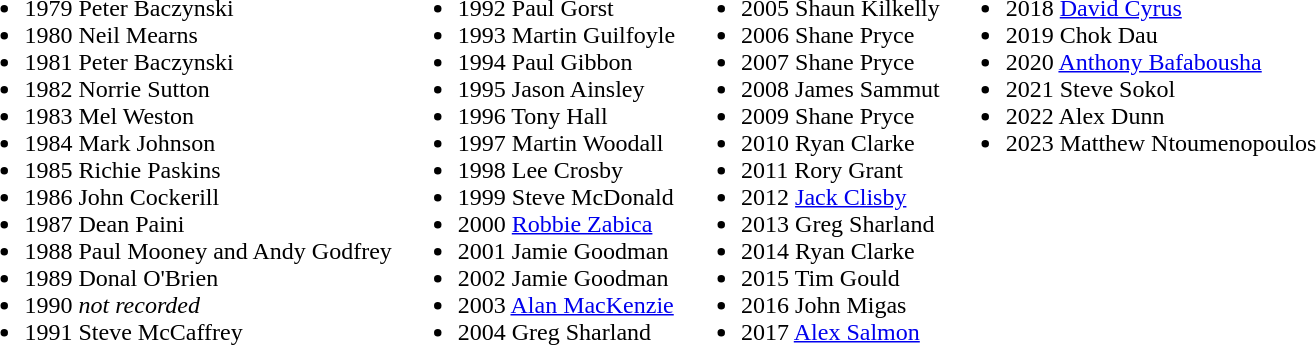<table>
<tr>
<td valign="top"><br><ul><li>1979  Peter Baczynski</li><li>1980  Neil Mearns</li><li>1981  Peter Baczynski</li><li>1982  Norrie Sutton</li><li>1983  Mel Weston</li><li>1984  Mark Johnson</li><li>1985  Richie Paskins</li><li>1986  John Cockerill</li><li>1987  Dean Paini</li><li>1988  Paul Mooney and Andy Godfrey</li><li>1989  Donal O'Brien</li><li>1990  <em>not recorded</em></li><li>1991  Steve McCaffrey</li></ul></td>
<td valign="top"><br><ul><li>1992  Paul Gorst</li><li>1993  Martin Guilfoyle</li><li>1994  Paul Gibbon</li><li>1995  Jason Ainsley</li><li>1996  Tony Hall</li><li>1997  Martin Woodall</li><li>1998  Lee Crosby</li><li>1999  Steve McDonald</li><li>2000  <a href='#'>Robbie Zabica</a></li><li>2001  Jamie Goodman</li><li>2002  Jamie Goodman</li><li>2003  <a href='#'>Alan MacKenzie</a></li><li>2004  Greg Sharland</li></ul></td>
<td valign="top"><br><ul><li>2005  Shaun Kilkelly</li><li>2006  Shane Pryce</li><li>2007  Shane Pryce</li><li>2008  James Sammut</li><li>2009  Shane Pryce</li><li>2010  Ryan Clarke</li><li>2011  Rory Grant</li><li>2012  <a href='#'>Jack Clisby</a></li><li>2013  Greg Sharland</li><li>2014  Ryan Clarke</li><li>2015  Tim Gould</li><li>2016  John Migas</li><li>2017  <a href='#'>Alex Salmon</a></li></ul></td>
<td valign="top"><br><ul><li>2018  <a href='#'>David Cyrus</a></li><li>2019  Chok Dau</li><li>2020  <a href='#'>Anthony Bafabousha</a></li><li>2021  Steve Sokol</li><li>2022  Alex Dunn</li><li>2023  Matthew Ntoumenopoulos</li></ul></td>
<td></td>
</tr>
</table>
